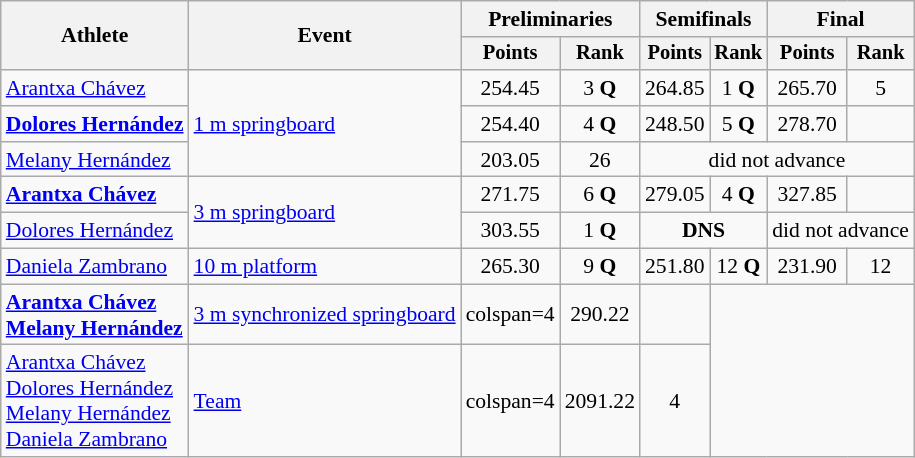<table class=wikitable style="font-size:90%;">
<tr>
<th rowspan="2">Athlete</th>
<th rowspan="2">Event</th>
<th colspan="2">Preliminaries</th>
<th colspan="2">Semifinals</th>
<th colspan="2">Final</th>
</tr>
<tr style="font-size:95%">
<th>Points</th>
<th>Rank</th>
<th>Points</th>
<th>Rank</th>
<th>Points</th>
<th>Rank</th>
</tr>
<tr align=center>
<td align=left><a href='#'>Arantxa Chávez</a></td>
<td align=left rowspan=3><a href='#'>1 m springboard</a></td>
<td>254.45</td>
<td>3 <strong>Q</strong></td>
<td>264.85</td>
<td>1 <strong>Q</strong></td>
<td>265.70</td>
<td>5</td>
</tr>
<tr align=center>
<td align=left><strong><a href='#'>Dolores Hernández</a></strong></td>
<td>254.40</td>
<td>4 <strong>Q</strong></td>
<td>248.50</td>
<td>5 <strong>Q</strong></td>
<td>278.70</td>
<td></td>
</tr>
<tr align=center>
<td align=left><a href='#'>Melany Hernández</a></td>
<td>203.05</td>
<td>26</td>
<td colspan=4>did not advance</td>
</tr>
<tr align=center>
<td align=left><strong><a href='#'>Arantxa Chávez</a></strong></td>
<td align=left rowspan=2><a href='#'>3 m springboard</a></td>
<td>271.75</td>
<td>6 <strong>Q</strong></td>
<td>279.05</td>
<td>4 <strong>Q</strong></td>
<td>327.85</td>
<td></td>
</tr>
<tr align=center>
<td align=left><a href='#'>Dolores Hernández</a></td>
<td>303.55</td>
<td>1 <strong>Q</strong></td>
<td colspan=2><strong>DNS</strong></td>
<td colspan=2>did not advance</td>
</tr>
<tr align=center>
<td align=left><a href='#'>Daniela Zambrano</a></td>
<td align=left><a href='#'>10 m platform</a></td>
<td>265.30</td>
<td>9 <strong>Q</strong></td>
<td>251.80</td>
<td>12 <strong>Q</strong></td>
<td>231.90</td>
<td>12</td>
</tr>
<tr align=center>
<td align=left><strong><a href='#'>Arantxa Chávez</a><br><a href='#'>Melany Hernández</a></strong></td>
<td align=left><a href='#'>3 m synchronized springboard</a></td>
<td>colspan=4 </td>
<td>290.22</td>
<td></td>
</tr>
<tr align=center>
<td align=left><a href='#'>Arantxa Chávez</a><br><a href='#'>Dolores Hernández</a><br><a href='#'>Melany Hernández</a><br><a href='#'>Daniela Zambrano</a></td>
<td align=left><a href='#'>Team</a></td>
<td>colspan=4 </td>
<td>2091.22</td>
<td>4</td>
</tr>
</table>
